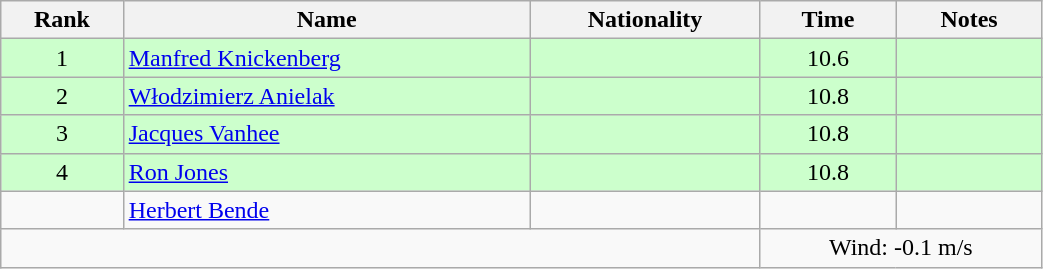<table class="wikitable sortable" style="text-align:center;width: 55%">
<tr>
<th>Rank</th>
<th>Name</th>
<th>Nationality</th>
<th>Time</th>
<th>Notes</th>
</tr>
<tr bgcolor=ccffcc>
<td>1</td>
<td align=left><a href='#'>Manfred Knickenberg</a></td>
<td align=left></td>
<td>10.6</td>
<td></td>
</tr>
<tr bgcolor=ccffcc>
<td>2</td>
<td align=left><a href='#'>Włodzimierz Anielak</a></td>
<td align=left></td>
<td>10.8</td>
<td></td>
</tr>
<tr bgcolor=ccffcc>
<td>3</td>
<td align=left><a href='#'>Jacques Vanhee</a></td>
<td align=left></td>
<td>10.8</td>
<td></td>
</tr>
<tr bgcolor=ccffcc>
<td>4</td>
<td align=left><a href='#'>Ron Jones</a></td>
<td align=left></td>
<td>10.8</td>
<td></td>
</tr>
<tr>
<td></td>
<td align=left><a href='#'>Herbert Bende</a></td>
<td align=left></td>
<td></td>
<td></td>
</tr>
<tr>
<td colspan="3"></td>
<td colspan="2">Wind: -0.1 m/s</td>
</tr>
</table>
